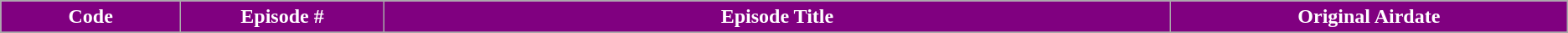<table class="wikitable plainrowheaders">
<tr>
<th style="background:purple; color:white" width=2%>Code</th>
<th style="background:purple; color:white" width=2%>Episode #</th>
<th style="background:purple; color:white" width=10%>Episode Title</th>
<th style="background:purple; color:white" width=5%>Original Airdate</th>
</tr>
<tr>
</tr>
</table>
